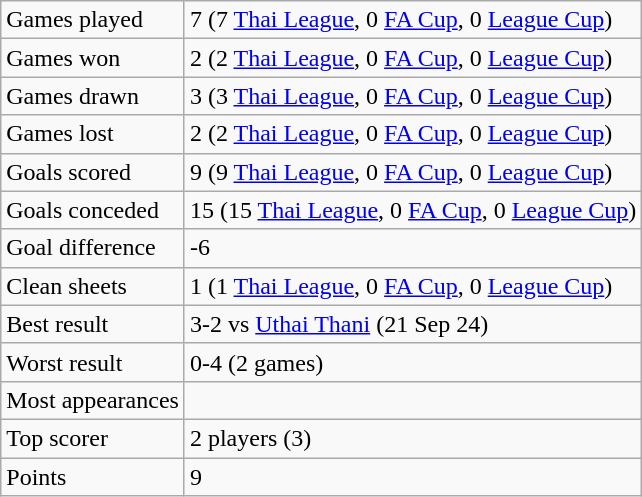<table class="wikitable">
<tr>
<td>Games played</td>
<td>7 (7 <a href='#'>Thai League</a>, 0 <a href='#'>FA Cup</a>, 0 <a href='#'>League Cup</a>)</td>
</tr>
<tr>
<td>Games won</td>
<td>2 (2 <a href='#'>Thai League</a>, 0 <a href='#'>FA Cup</a>, 0 <a href='#'>League Cup</a>)</td>
</tr>
<tr>
<td>Games drawn</td>
<td>3 (3 <a href='#'>Thai League</a>, 0 <a href='#'>FA Cup</a>, 0 <a href='#'>League Cup</a>)</td>
</tr>
<tr>
<td>Games lost</td>
<td>2 (2 <a href='#'>Thai League</a>, 0 <a href='#'>FA Cup</a>, 0 <a href='#'>League Cup</a>)</td>
</tr>
<tr>
<td>Goals scored</td>
<td>9 (9 <a href='#'>Thai League</a>, 0 <a href='#'>FA Cup</a>, 0 <a href='#'>League Cup</a>)</td>
</tr>
<tr>
<td>Goals conceded</td>
<td>15 (15 <a href='#'>Thai League</a>, 0 <a href='#'>FA Cup</a>, 0 <a href='#'>League Cup</a>)</td>
</tr>
<tr>
<td>Goal difference</td>
<td>-6</td>
</tr>
<tr>
<td>Clean sheets</td>
<td>1 (1 <a href='#'>Thai League</a>, 0 <a href='#'>FA Cup</a>, 0 <a href='#'>League Cup</a>)</td>
</tr>
<tr>
<td>Best result</td>
<td>3-2 vs <a href='#'>Uthai Thani</a> (21 Sep 24)</td>
</tr>
<tr>
<td>Worst result</td>
<td>0-4 (2 games)</td>
</tr>
<tr>
<td>Most appearances</td>
<td></td>
</tr>
<tr>
<td>Top scorer</td>
<td>2 players (3)</td>
</tr>
<tr>
<td>Points</td>
<td>9</td>
</tr>
</table>
